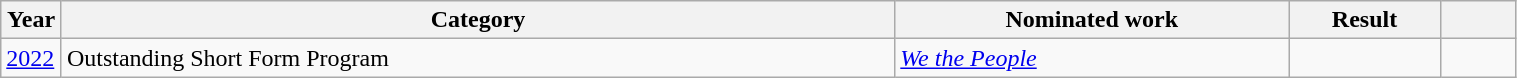<table class="wikitable" style="width:80%;">
<tr>
<th style="width:4%;">Year</th>
<th style="width:55%;">Category</th>
<th style="width:26%;">Nominated work</th>
<th style="width:10%;">Result</th>
<th width=5%></th>
</tr>
<tr>
<td><a href='#'>2022</a></td>
<td>Outstanding Short Form Program</td>
<td><em><a href='#'>We the People</a></em></td>
<td></td>
<td style="text-align:center;"></td>
</tr>
</table>
